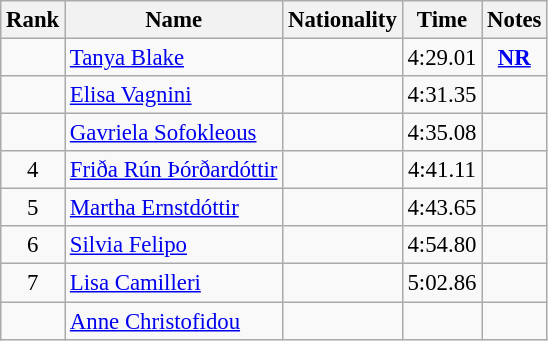<table class="wikitable sortable" style="text-align:center; font-size:95%">
<tr>
<th>Rank</th>
<th>Name</th>
<th>Nationality</th>
<th>Time</th>
<th>Notes</th>
</tr>
<tr>
<td></td>
<td align=left><a href='#'>Tanya Blake</a></td>
<td align=left></td>
<td>4:29.01</td>
<td><strong><a href='#'>NR</a></strong></td>
</tr>
<tr>
<td></td>
<td align=left><a href='#'>Elisa Vagnini</a></td>
<td align=left></td>
<td>4:31.35</td>
<td></td>
</tr>
<tr>
<td></td>
<td align=left><a href='#'>Gavriela Sofokleous</a></td>
<td align=left></td>
<td>4:35.08</td>
<td></td>
</tr>
<tr>
<td>4</td>
<td align=left><a href='#'>Friða Rún Þórðardóttir</a></td>
<td align=left></td>
<td>4:41.11</td>
<td></td>
</tr>
<tr>
<td>5</td>
<td align=left><a href='#'>Martha Ernstdóttir</a></td>
<td align=left></td>
<td>4:43.65</td>
<td></td>
</tr>
<tr>
<td>6</td>
<td align=left><a href='#'>Silvia Felipo</a></td>
<td align=left></td>
<td>4:54.80</td>
<td></td>
</tr>
<tr>
<td>7</td>
<td align=left><a href='#'>Lisa Camilleri</a></td>
<td align=left></td>
<td>5:02.86</td>
<td></td>
</tr>
<tr>
<td></td>
<td align=left><a href='#'>Anne Christofidou</a></td>
<td align=left></td>
<td></td>
<td></td>
</tr>
</table>
